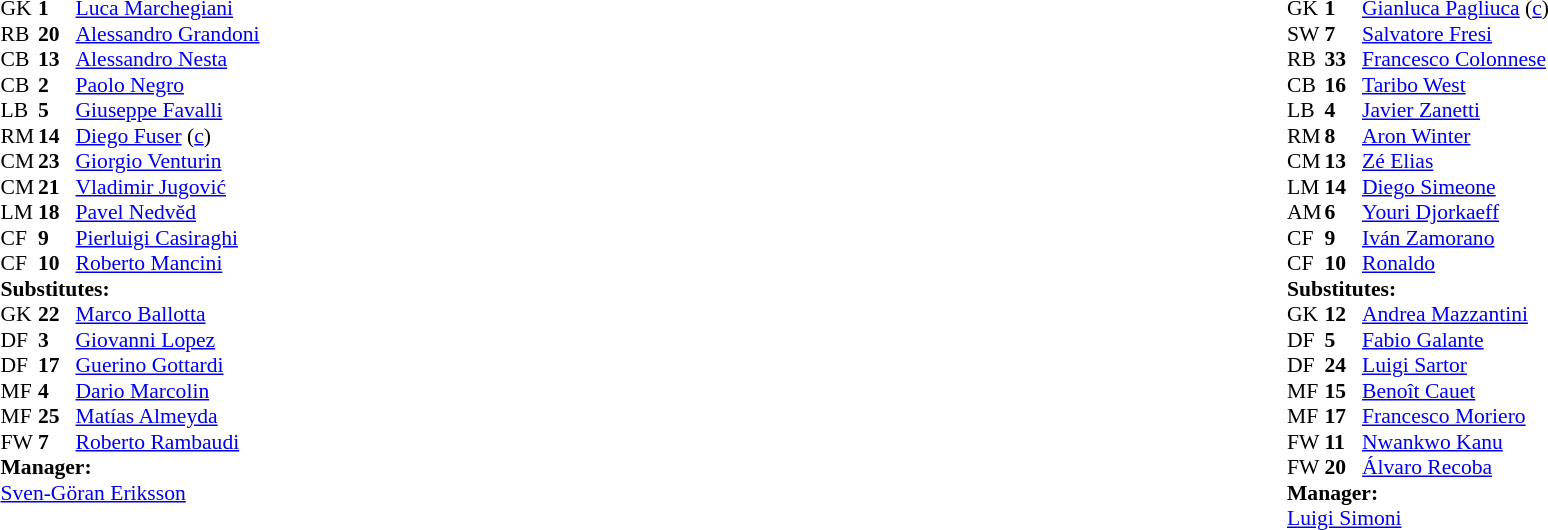<table width="100%">
<tr>
<td valign="top" width="40%"><br><table style="font-size:90%" cellspacing="0" cellpadding="0">
<tr>
<th width=25></th>
<th width=25></th>
</tr>
<tr>
<td>GK</td>
<td><strong>1</strong></td>
<td> <a href='#'>Luca Marchegiani</a></td>
</tr>
<tr>
<td>RB</td>
<td><strong>20</strong></td>
<td> <a href='#'>Alessandro Grandoni</a></td>
<td></td>
<td></td>
</tr>
<tr>
<td>CB</td>
<td><strong>13</strong></td>
<td> <a href='#'>Alessandro Nesta</a></td>
</tr>
<tr>
<td>CB</td>
<td><strong>2</strong></td>
<td> <a href='#'>Paolo Negro</a></td>
<td></td>
</tr>
<tr>
<td>LB</td>
<td><strong>5</strong></td>
<td> <a href='#'>Giuseppe Favalli</a></td>
</tr>
<tr>
<td>RM</td>
<td><strong>14</strong></td>
<td> <a href='#'>Diego Fuser</a> (<a href='#'>c</a>)</td>
</tr>
<tr>
<td>CM</td>
<td><strong>23</strong></td>
<td> <a href='#'>Giorgio Venturin</a></td>
<td></td>
<td></td>
</tr>
<tr>
<td>CM</td>
<td><strong>21</strong></td>
<td> <a href='#'>Vladimir Jugović</a></td>
<td></td>
</tr>
<tr>
<td>LM</td>
<td><strong>18</strong></td>
<td> <a href='#'>Pavel Nedvěd</a></td>
</tr>
<tr>
<td>CF</td>
<td><strong>9</strong></td>
<td> <a href='#'>Pierluigi Casiraghi</a></td>
</tr>
<tr>
<td>CF</td>
<td><strong>10</strong></td>
<td> <a href='#'>Roberto Mancini</a></td>
</tr>
<tr>
<td colspan=3><strong>Substitutes:</strong></td>
</tr>
<tr>
<td>GK</td>
<td><strong>22</strong></td>
<td> <a href='#'>Marco Ballotta</a></td>
</tr>
<tr>
<td>DF</td>
<td><strong>3</strong></td>
<td> <a href='#'>Giovanni Lopez</a></td>
</tr>
<tr>
<td>DF</td>
<td><strong>17</strong></td>
<td> <a href='#'>Guerino Gottardi</a></td>
<td></td>
<td></td>
</tr>
<tr>
<td>MF</td>
<td><strong>4</strong></td>
<td> <a href='#'>Dario Marcolin</a></td>
</tr>
<tr>
<td>MF</td>
<td><strong>25</strong></td>
<td> <a href='#'>Matías Almeyda</a></td>
<td></td>
<td></td>
</tr>
<tr>
<td>FW</td>
<td><strong>7</strong></td>
<td> <a href='#'>Roberto Rambaudi</a></td>
</tr>
<tr>
<td colspan=3><strong>Manager:</strong></td>
</tr>
<tr>
<td colspan=4> <a href='#'>Sven-Göran Eriksson</a></td>
</tr>
</table>
</td>
<td valign="top"></td>
<td valign="top" width="50%"><br><table style="font-size:90%;margin:auto" cellspacing="0" cellpadding="0">
<tr>
<th width=25></th>
<th width=25></th>
</tr>
<tr>
<td>GK</td>
<td><strong>1</strong></td>
<td> <a href='#'>Gianluca Pagliuca</a> (<a href='#'>c</a>)</td>
</tr>
<tr>
<td>SW</td>
<td><strong>7</strong></td>
<td> <a href='#'>Salvatore Fresi</a></td>
<td></td>
</tr>
<tr>
<td>RB</td>
<td><strong>33</strong></td>
<td> <a href='#'>Francesco Colonnese</a></td>
</tr>
<tr>
<td>CB</td>
<td><strong>16</strong></td>
<td> <a href='#'>Taribo West</a></td>
<td></td>
</tr>
<tr>
<td>LB</td>
<td><strong>4</strong></td>
<td> <a href='#'>Javier Zanetti</a></td>
<td></td>
</tr>
<tr>
<td>RM</td>
<td><strong>8</strong></td>
<td> <a href='#'>Aron Winter</a></td>
<td></td>
<td></td>
</tr>
<tr>
<td>CM</td>
<td><strong>13</strong></td>
<td> <a href='#'>Zé Elias</a></td>
</tr>
<tr>
<td>LM</td>
<td><strong>14</strong></td>
<td> <a href='#'>Diego Simeone</a></td>
</tr>
<tr>
<td>AM</td>
<td><strong>6</strong></td>
<td> <a href='#'>Youri Djorkaeff</a></td>
<td></td>
<td></td>
</tr>
<tr>
<td>CF</td>
<td><strong>9</strong></td>
<td> <a href='#'>Iván Zamorano</a></td>
<td></td>
<td></td>
</tr>
<tr>
<td>CF</td>
<td><strong>10</strong></td>
<td> <a href='#'>Ronaldo</a></td>
<td></td>
</tr>
<tr>
<td colspan=3><strong>Substitutes:</strong></td>
</tr>
<tr>
<td>GK</td>
<td><strong>12</strong></td>
<td> <a href='#'>Andrea Mazzantini</a></td>
</tr>
<tr>
<td>DF</td>
<td><strong>5</strong></td>
<td> <a href='#'>Fabio Galante</a></td>
</tr>
<tr>
<td>DF</td>
<td><strong>24</strong></td>
<td> <a href='#'>Luigi Sartor</a></td>
<td></td>
<td></td>
</tr>
<tr>
<td>MF</td>
<td><strong>15</strong></td>
<td> <a href='#'>Benoît Cauet</a></td>
<td></td>
<td></td>
</tr>
<tr>
<td>MF</td>
<td><strong>17</strong></td>
<td> <a href='#'>Francesco Moriero</a></td>
<td></td>
<td></td>
</tr>
<tr>
<td>FW</td>
<td><strong>11</strong></td>
<td> <a href='#'>Nwankwo Kanu</a></td>
</tr>
<tr>
<td>FW</td>
<td><strong>20</strong></td>
<td> <a href='#'>Álvaro Recoba</a></td>
</tr>
<tr>
<td colspan=3><strong>Manager:</strong></td>
</tr>
<tr>
<td colspan=4> <a href='#'>Luigi Simoni</a></td>
</tr>
</table>
</td>
</tr>
</table>
